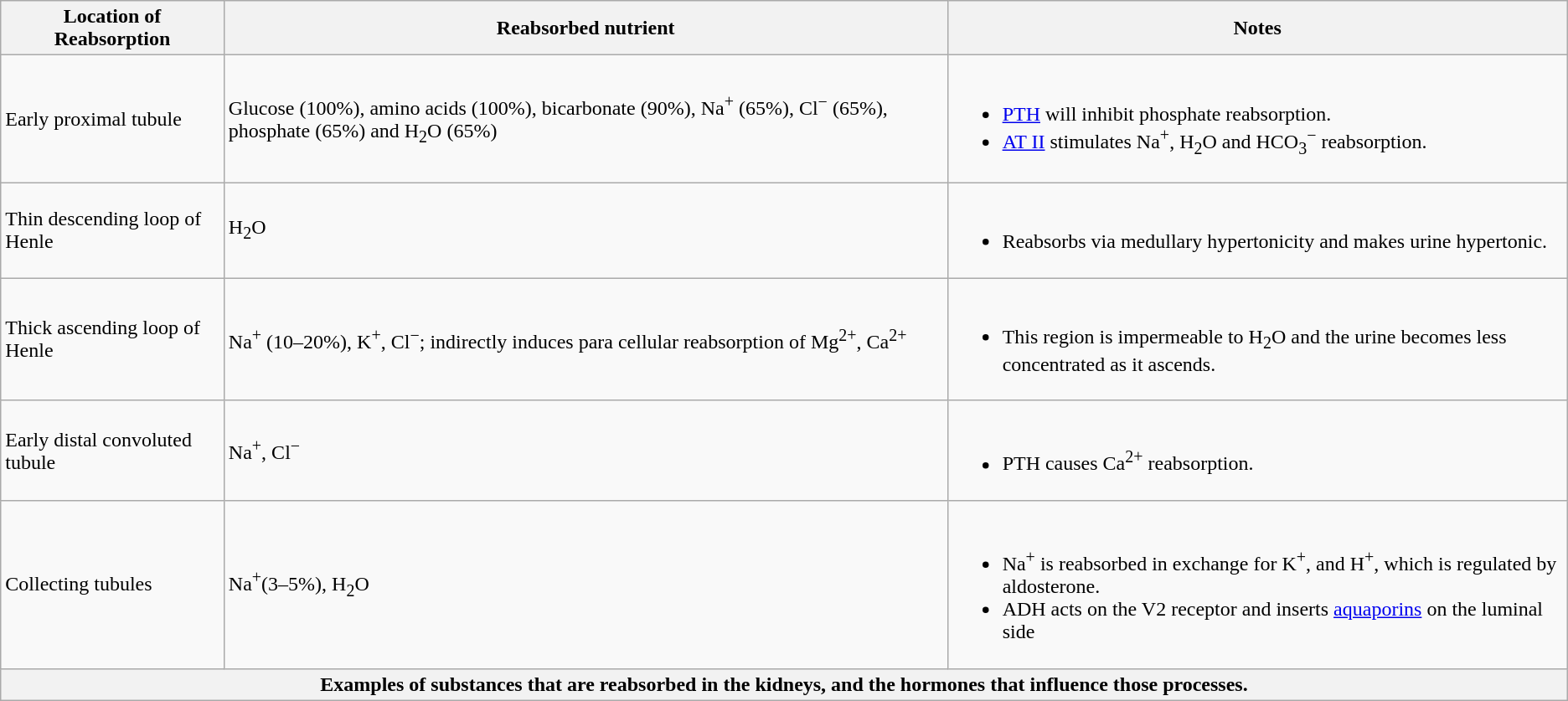<table class="wikitable">
<tr>
<th>Location of Reabsorption</th>
<th>Reabsorbed nutrient</th>
<th>Notes</th>
</tr>
<tr>
<td>Early proximal tubule</td>
<td>Glucose (100%), amino acids (100%), bicarbonate (90%), Na<sup>+</sup> (65%), Cl<sup>−</sup> (65%), phosphate (65%) and H<sub>2</sub>O (65%)</td>
<td><br><ul><li><a href='#'>PTH</a> will inhibit phosphate reabsorption.</li><li><a href='#'>AT II</a> stimulates Na<sup>+</sup>, H<sub>2</sub>O and HCO<sub>3</sub><sup>−</sup> reabsorption.</li></ul></td>
</tr>
<tr>
<td>Thin descending loop of Henle</td>
<td>H<sub>2</sub>O</td>
<td><br><ul><li>Reabsorbs via medullary hypertonicity and makes urine hypertonic.</li></ul></td>
</tr>
<tr>
<td>Thick ascending loop of Henle</td>
<td>Na<sup>+</sup> (10–20%), K<sup>+</sup>, Cl<sup>−</sup>; indirectly induces para cellular reabsorption of Mg<sup>2+</sup>, Ca<sup>2+</sup></td>
<td><br><ul><li>This region is impermeable to H<sub>2</sub>O and the urine becomes less concentrated as it ascends.</li></ul></td>
</tr>
<tr>
<td>Early distal convoluted tubule</td>
<td>Na<sup>+</sup>, Cl<sup>−</sup></td>
<td><br><ul><li>PTH causes Ca<sup>2+</sup> reabsorption.</li></ul></td>
</tr>
<tr>
<td>Collecting tubules</td>
<td>Na<sup>+</sup>(3–5%), H<sub>2</sub>O</td>
<td><br><ul><li>Na<sup>+</sup> is reabsorbed in exchange for K<sup>+</sup>, and H<sup>+</sup>, which is regulated by aldosterone.</li><li>ADH acts on the V2 receptor and inserts <a href='#'>aquaporins</a> on the luminal side</li></ul></td>
</tr>
<tr>
<th colspan="3">Examples of substances that are reabsorbed in the kidneys, and the hormones that influence those processes.</th>
</tr>
</table>
